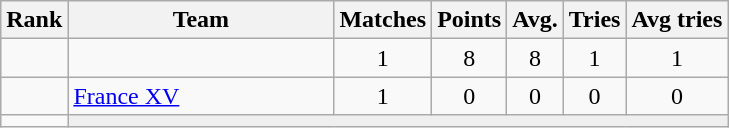<table class="wikitable sortable" style="text-align:center">
<tr>
<th data-sort-type="number">Rank</th>
<th style="width:170px;">Team</th>
<th>Matches</th>
<th>Points</th>
<th>Avg.</th>
<th>Tries</th>
<th>Avg tries</th>
</tr>
<tr>
<td></td>
<td align=left></td>
<td>1</td>
<td>8</td>
<td>8</td>
<td>1</td>
<td>1</td>
</tr>
<tr>
<td></td>
<td align=left> <a href='#'>France XV</a></td>
<td>1</td>
<td>0</td>
<td>0</td>
<td>0</td>
<td>0</td>
</tr>
<tr>
<td></td>
<td colspan=6 style=background:#efefef></td>
</tr>
</table>
